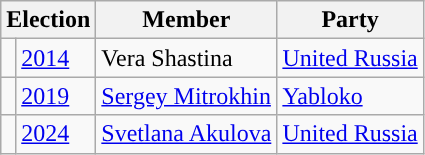<table class="wikitable">
<tr>
<th colspan="2">Election</th>
<th>Member</th>
<th>Party</th>
</tr>
<tr>
<td style="background-color:"></td>
<td><a href='#'>2014</a></td>
<td>Vera Shastina</td>
<td><a href='#'>United Russia</a></td>
</tr>
<tr>
<td style="background-color:"></td>
<td><a href='#'>2019</a></td>
<td><a href='#'>Sergey Mitrokhin</a></td>
<td><a href='#'>Yabloko</a></td>
</tr>
<tr>
<td style="background-color:"></td>
<td><a href='#'>2024</a></td>
<td><a href='#'>Svetlana Akulova</a></td>
<td><a href='#'>United Russia</a></td>
</tr>
</table>
